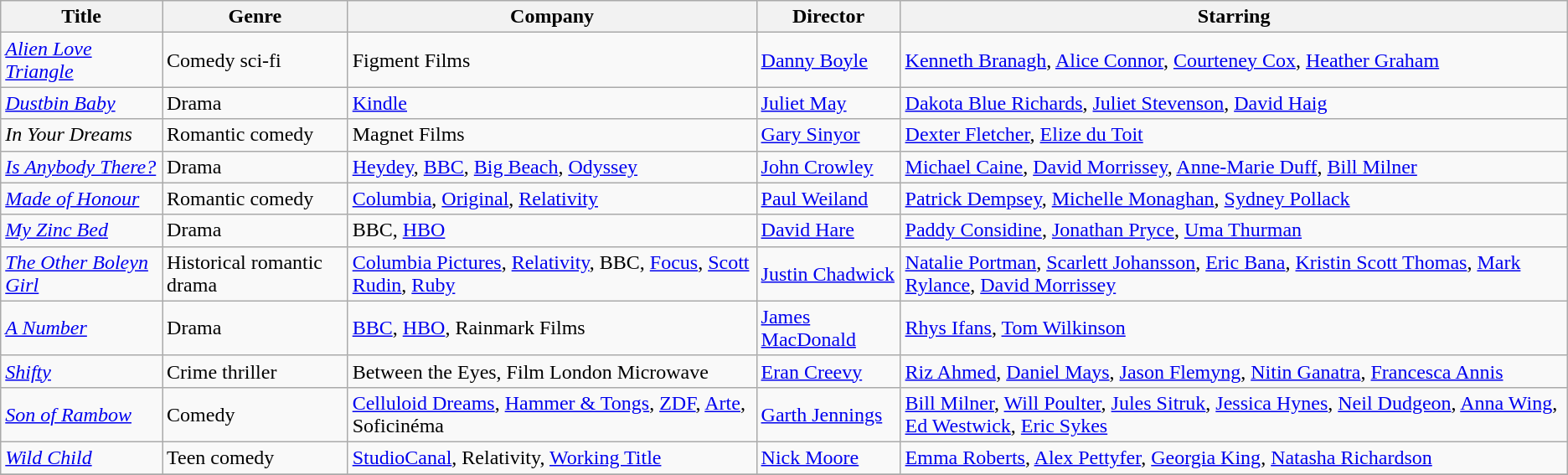<table class="wikitable unsortable">
<tr>
<th>Title</th>
<th>Genre</th>
<th>Company</th>
<th>Director</th>
<th>Starring</th>
</tr>
<tr>
<td><em><a href='#'>Alien Love Triangle</a></em></td>
<td>Comedy sci-fi</td>
<td>Figment Films</td>
<td><a href='#'>Danny Boyle</a></td>
<td><a href='#'>Kenneth Branagh</a>, <a href='#'>Alice Connor</a>, <a href='#'>Courteney Cox</a>, <a href='#'>Heather Graham</a></td>
</tr>
<tr>
<td><em><a href='#'>Dustbin Baby</a></em></td>
<td>Drama</td>
<td><a href='#'>Kindle</a></td>
<td><a href='#'>Juliet May</a></td>
<td><a href='#'>Dakota Blue Richards</a>, <a href='#'>Juliet Stevenson</a>, <a href='#'>David Haig</a></td>
</tr>
<tr>
<td><em>In Your Dreams</em></td>
<td>Romantic comedy</td>
<td>Magnet Films</td>
<td><a href='#'>Gary Sinyor</a></td>
<td><a href='#'>Dexter Fletcher</a>, <a href='#'>Elize du Toit</a></td>
</tr>
<tr>
<td><em><a href='#'>Is Anybody There?</a></em></td>
<td>Drama</td>
<td><a href='#'>Heydey</a>, <a href='#'>BBC</a>, <a href='#'>Big Beach</a>, <a href='#'>Odyssey</a></td>
<td><a href='#'>John Crowley</a></td>
<td><a href='#'>Michael Caine</a>, <a href='#'>David Morrissey</a>, <a href='#'>Anne-Marie Duff</a>, <a href='#'>Bill Milner</a></td>
</tr>
<tr>
<td><em><a href='#'>Made of Honour</a></em></td>
<td>Romantic comedy</td>
<td><a href='#'>Columbia</a>, <a href='#'>Original</a>, <a href='#'>Relativity</a></td>
<td><a href='#'>Paul Weiland</a></td>
<td><a href='#'>Patrick Dempsey</a>, <a href='#'>Michelle Monaghan</a>, <a href='#'>Sydney Pollack</a></td>
</tr>
<tr>
<td><em><a href='#'>My Zinc Bed</a></em></td>
<td>Drama</td>
<td>BBC, <a href='#'>HBO</a></td>
<td><a href='#'>David Hare</a></td>
<td><a href='#'>Paddy Considine</a>, <a href='#'>Jonathan Pryce</a>, <a href='#'>Uma Thurman</a></td>
</tr>
<tr>
<td><em><a href='#'>The Other Boleyn Girl</a></em></td>
<td>Historical romantic drama</td>
<td><a href='#'>Columbia Pictures</a>, <a href='#'>Relativity</a>, BBC, <a href='#'>Focus</a>, <a href='#'>Scott Rudin</a>, <a href='#'>Ruby</a></td>
<td><a href='#'>Justin Chadwick</a></td>
<td><a href='#'>Natalie Portman</a>, <a href='#'>Scarlett Johansson</a>, <a href='#'>Eric Bana</a>, <a href='#'>Kristin Scott Thomas</a>, <a href='#'>Mark Rylance</a>, <a href='#'>David Morrissey</a></td>
</tr>
<tr>
<td><em><a href='#'>A Number</a></em></td>
<td>Drama</td>
<td><a href='#'>BBC</a>, <a href='#'>HBO</a>, Rainmark Films</td>
<td><a href='#'>James MacDonald</a></td>
<td><a href='#'>Rhys Ifans</a>, <a href='#'>Tom Wilkinson</a></td>
</tr>
<tr>
<td><em><a href='#'>Shifty</a></em></td>
<td>Crime thriller</td>
<td>Between the Eyes, Film London Microwave</td>
<td><a href='#'>Eran Creevy</a></td>
<td><a href='#'>Riz Ahmed</a>, <a href='#'>Daniel Mays</a>, <a href='#'>Jason Flemyng</a>, <a href='#'>Nitin Ganatra</a>, <a href='#'>Francesca Annis</a></td>
</tr>
<tr>
<td><em><a href='#'>Son of Rambow</a></em></td>
<td>Comedy</td>
<td><a href='#'>Celluloid Dreams</a>, <a href='#'>Hammer & Tongs</a>, <a href='#'>ZDF</a>, <a href='#'>Arte</a>, Soficinéma</td>
<td><a href='#'>Garth Jennings</a></td>
<td><a href='#'>Bill Milner</a>, <a href='#'>Will Poulter</a>, <a href='#'>Jules Sitruk</a>, <a href='#'>Jessica Hynes</a>, <a href='#'>Neil Dudgeon</a>, <a href='#'>Anna Wing</a>, <a href='#'>Ed Westwick</a>, <a href='#'>Eric Sykes</a></td>
</tr>
<tr>
<td><em><a href='#'>Wild Child</a></em></td>
<td>Teen comedy</td>
<td><a href='#'>StudioCanal</a>, Relativity, <a href='#'>Working Title</a></td>
<td><a href='#'>Nick Moore</a></td>
<td><a href='#'>Emma Roberts</a>, <a href='#'>Alex Pettyfer</a>, <a href='#'>Georgia King</a>, <a href='#'>Natasha Richardson</a></td>
</tr>
<tr>
</tr>
</table>
